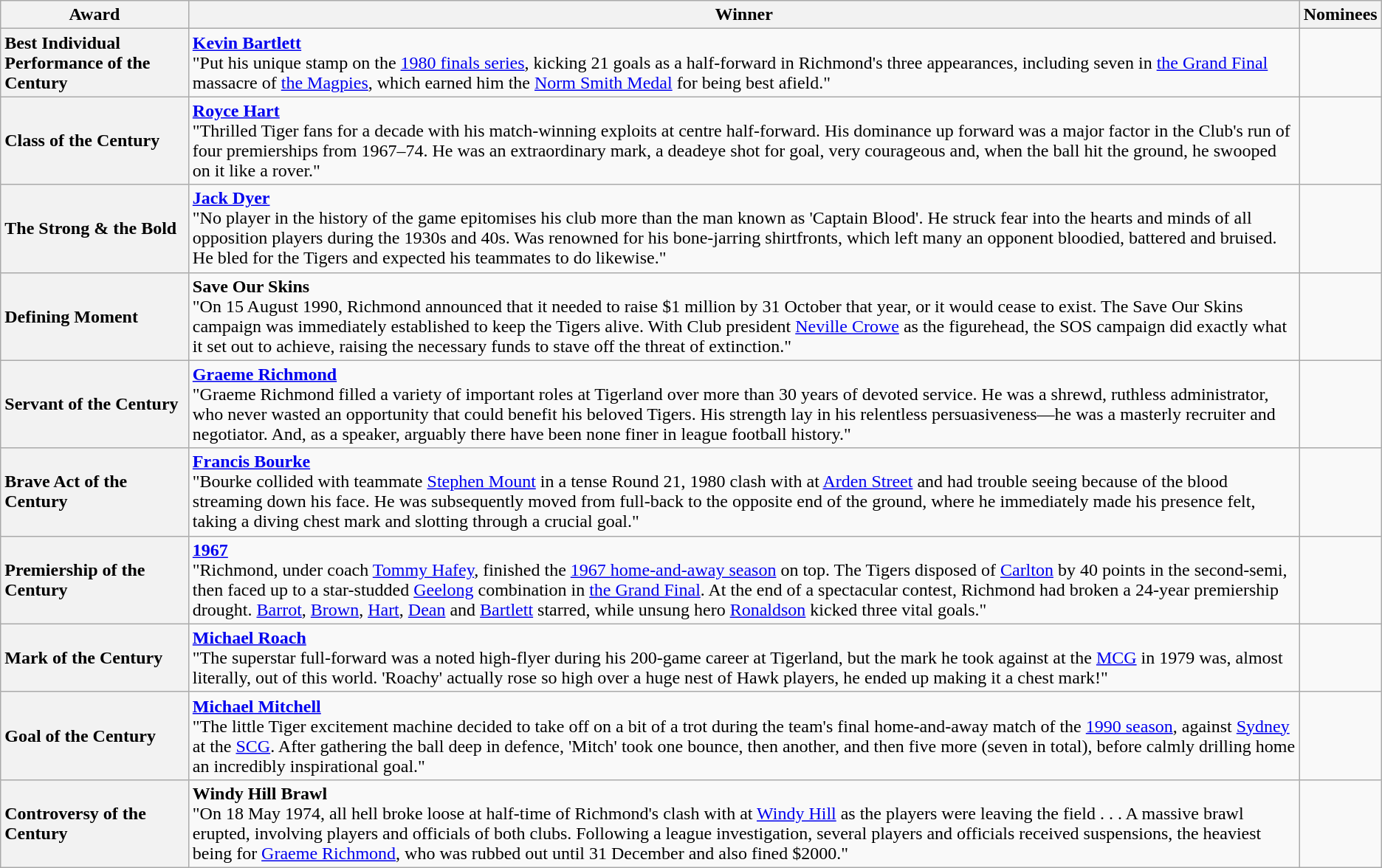<table class="wikitable">
<tr>
<th scope="col">Award</th>
<th scope="col">Winner</th>
<th scope="col">Nominees</th>
</tr>
<tr>
<th style="text-align:left;">Best Individual Performance of the Century</th>
<td><strong><a href='#'>Kevin Bartlett</a></strong><br>"Put his unique stamp on the <a href='#'>1980 finals series</a>, kicking 21 goals as a half-forward in Richmond's three appearances, including seven in <a href='#'>the Grand Final</a> massacre of <a href='#'>the Magpies</a>, which earned him the <a href='#'>Norm Smith Medal</a> for being best afield."</td>
<td></td>
</tr>
<tr>
<th style="text-align:left;">Class of the Century</th>
<td><strong><a href='#'>Royce Hart</a></strong><br>"Thrilled Tiger fans for a decade with his match-winning exploits at centre half-forward. His dominance up forward was a major factor in the Club's run of four premierships from 1967–74. He was an extraordinary mark, a deadeye shot for goal, very courageous and, when the ball hit the ground, he swooped on it like a rover."</td>
<td></td>
</tr>
<tr>
<th style="text-align:left;">The Strong & the Bold</th>
<td><strong><a href='#'>Jack Dyer</a></strong><br>"No player in the history of the game epitomises his club more than the man known as 'Captain Blood'. He struck fear into the hearts and minds of all opposition players during the 1930s and 40s. Was renowned for his bone-jarring shirtfronts, which left many an opponent bloodied, battered and bruised. He bled for the Tigers and expected his teammates to do likewise."</td>
<td></td>
</tr>
<tr>
<th style="text-align:left;">Defining Moment</th>
<td><strong>Save Our Skins</strong><br>"On 15 August 1990, Richmond announced that it needed to raise $1 million by 31 October that year, or it would cease to exist. The Save Our Skins campaign was immediately established to keep the Tigers alive. With Club president <a href='#'>Neville Crowe</a> as the figurehead, the SOS campaign did exactly what it set out to achieve, raising the necessary funds to stave off the threat of extinction."</td>
<td></td>
</tr>
<tr>
<th style="text-align:left;">Servant of the Century</th>
<td><strong><a href='#'>Graeme Richmond</a></strong><br>"Graeme Richmond filled a variety of important roles at Tigerland over more than 30 years of devoted service. He was a shrewd, ruthless administrator, who never wasted an opportunity that could benefit his beloved Tigers. His strength lay in his relentless persuasiveness—he was a masterly recruiter and negotiator. And, as a speaker, arguably there have been none finer in league football history."</td>
<td></td>
</tr>
<tr>
<th style="text-align:left;">Brave Act of the Century</th>
<td><strong><a href='#'>Francis Bourke</a></strong><br>"Bourke collided with teammate <a href='#'>Stephen Mount</a> in a tense Round 21, 1980 clash with  at <a href='#'>Arden Street</a> and had trouble seeing because of the blood streaming down his face. He was subsequently moved from full-back to the opposite end of the ground, where he immediately made his presence felt, taking a diving chest mark and slotting through a crucial goal."</td>
<td></td>
</tr>
<tr>
<th style="text-align:left;">Premiership of the Century</th>
<td><strong><a href='#'>1967</a></strong><br>"Richmond, under coach <a href='#'>Tommy Hafey</a>, finished the <a href='#'>1967 home-and-away season</a> on top. The Tigers disposed of <a href='#'>Carlton</a> by 40 points in the second-semi, then faced up to a star-studded <a href='#'>Geelong</a> combination in <a href='#'>the Grand Final</a>. At the end of a spectacular contest, Richmond had broken a 24-year premiership drought. <a href='#'>Barrot</a>, <a href='#'>Brown</a>, <a href='#'>Hart</a>, <a href='#'>Dean</a> and <a href='#'>Bartlett</a> starred, while unsung hero <a href='#'>Ronaldson</a> kicked three vital goals."</td>
<td></td>
</tr>
<tr>
<th style="text-align:left;">Mark of the Century</th>
<td><strong><a href='#'>Michael Roach</a></strong><br>"The superstar full-forward was a noted high-flyer during his 200-game career at Tigerland, but the mark he took against  at the <a href='#'>MCG</a> in 1979 was, almost literally, out of this world. 'Roachy' actually rose so high over a huge nest of Hawk players, he ended up making it a chest mark!"</td>
<td></td>
</tr>
<tr>
<th style="text-align:left;">Goal of the Century</th>
<td><strong><a href='#'>Michael Mitchell</a></strong><br>"The little Tiger excitement machine decided to take off on a bit of a trot during the team's final home-and-away match of the <a href='#'>1990 season</a>, against <a href='#'>Sydney</a> at the <a href='#'>SCG</a>. After gathering the ball deep in defence, 'Mitch' took one bounce, then another, and then five more (seven in total), before calmly drilling home an incredibly inspirational goal."</td>
<td></td>
</tr>
<tr>
<th style="text-align:left;">Controversy of the Century</th>
<td><strong>Windy Hill Brawl</strong><br>"On 18 May 1974, all hell broke loose at half-time of Richmond's clash with  at <a href='#'>Windy Hill</a> as the players were leaving the field . . . A massive brawl erupted, involving players and officials of both clubs. Following a league investigation, several players and officials received suspensions, the heaviest being for <a href='#'>Graeme Richmond</a>, who was rubbed out until 31 December and also fined $2000."</td>
<td></td>
</tr>
</table>
